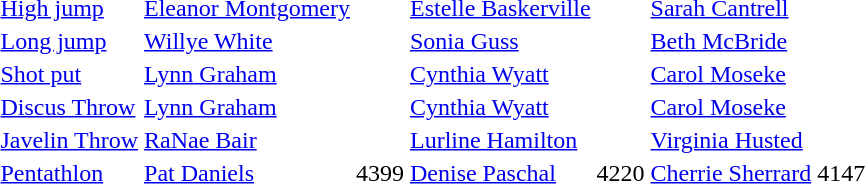<table>
<tr>
<td><a href='#'>High jump</a></td>
<td><a href='#'>Eleanor Montgomery</a></td>
<td></td>
<td><a href='#'>Estelle Baskerville</a></td>
<td></td>
<td><a href='#'>Sarah Cantrell</a></td>
<td></td>
</tr>
<tr>
<td><a href='#'>Long jump</a></td>
<td><a href='#'>Willye White</a></td>
<td></td>
<td><a href='#'>Sonia Guss</a></td>
<td></td>
<td><a href='#'>Beth McBride</a></td>
<td></td>
</tr>
<tr>
<td><a href='#'>Shot put</a></td>
<td><a href='#'>Lynn Graham</a></td>
<td></td>
<td><a href='#'>Cynthia Wyatt</a></td>
<td></td>
<td><a href='#'>Carol Moseke</a></td>
<td></td>
</tr>
<tr>
<td><a href='#'>Discus Throw</a></td>
<td><a href='#'>Lynn Graham</a></td>
<td></td>
<td><a href='#'>Cynthia Wyatt</a></td>
<td></td>
<td><a href='#'>Carol Moseke</a></td>
<td></td>
</tr>
<tr>
<td><a href='#'>Javelin Throw</a></td>
<td><a href='#'>RaNae Bair</a></td>
<td></td>
<td><a href='#'>Lurline Hamilton</a></td>
<td></td>
<td><a href='#'>Virginia Husted</a></td>
<td></td>
</tr>
<tr>
<td><a href='#'>Pentathlon</a></td>
<td><a href='#'>Pat Daniels</a></td>
<td>4399</td>
<td><a href='#'>Denise Paschal</a></td>
<td>4220</td>
<td><a href='#'>Cherrie Sherrard</a></td>
<td>4147</td>
</tr>
</table>
